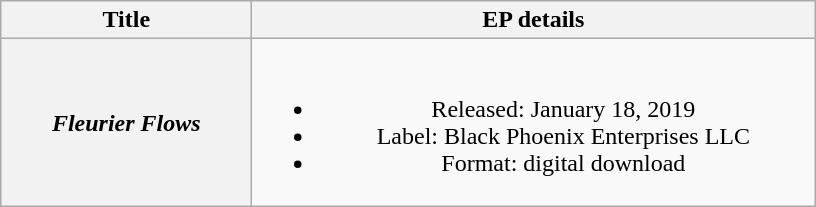<table class="wikitable plainrowheaders" style="text-align:center;" border="1">
<tr>
<th scope="col" style="width:10em;">Title</th>
<th scope="col" style="width:23em;">EP details</th>
</tr>
<tr>
<th scope="row"><em>Fleurier Flows</em></th>
<td><br><ul><li>Released: January 18, 2019</li><li>Label: Black Phoenix Enterprises LLC</li><li>Format: digital download</li></ul></td>
</tr>
</table>
